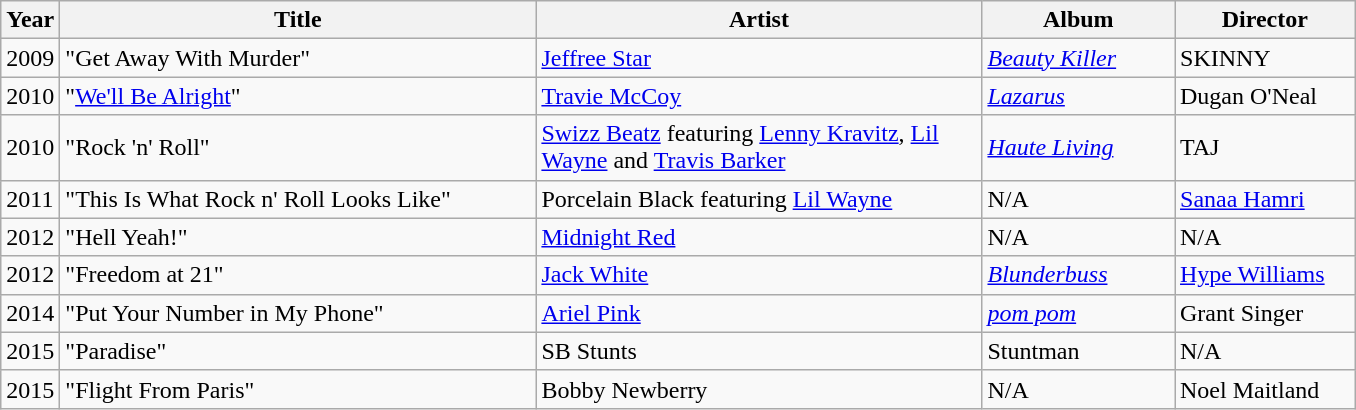<table class="wikitable">
<tr>
<th width=10>Year</th>
<th width=310>Title</th>
<th width=290>Artist</th>
<th width=121>Album</th>
<th width=113>Director</th>
</tr>
<tr>
<td>2009</td>
<td>"Get Away With Murder"</td>
<td><a href='#'>Jeffree Star</a></td>
<td><em><a href='#'>Beauty Killer</a></em></td>
<td>SKINNY</td>
</tr>
<tr>
<td>2010</td>
<td>"<a href='#'>We'll Be Alright</a>"</td>
<td><a href='#'>Travie McCoy</a></td>
<td><em><a href='#'>Lazarus</a></em></td>
<td>Dugan O'Neal</td>
</tr>
<tr>
<td>2010</td>
<td>"Rock 'n' Roll"</td>
<td><a href='#'>Swizz Beatz</a> featuring <a href='#'>Lenny Kravitz</a>, <a href='#'>Lil Wayne</a> and <a href='#'>Travis Barker</a></td>
<td><em><a href='#'>Haute Living</a></em></td>
<td>TAJ</td>
</tr>
<tr>
<td>2011</td>
<td>"This Is What Rock n' Roll Looks Like"</td>
<td>Porcelain Black featuring <a href='#'>Lil Wayne</a></td>
<td>N/A</td>
<td><a href='#'>Sanaa Hamri</a></td>
</tr>
<tr>
<td>2012</td>
<td>"Hell Yeah!"</td>
<td><a href='#'>Midnight Red</a></td>
<td>N/A</td>
<td>N/A</td>
</tr>
<tr>
<td>2012</td>
<td>"Freedom at 21"</td>
<td><a href='#'>Jack White</a></td>
<td><em><a href='#'>Blunderbuss</a></em></td>
<td><a href='#'>Hype Williams</a></td>
</tr>
<tr>
<td>2014</td>
<td>"Put Your Number in My Phone"</td>
<td><a href='#'>Ariel Pink</a></td>
<td><a href='#'><em>pom pom</em></a></td>
<td>Grant Singer</td>
</tr>
<tr>
<td>2015</td>
<td>"Paradise"</td>
<td>SB Stunts</td>
<td>Stuntman</td>
<td>N/A</td>
</tr>
<tr>
<td>2015</td>
<td>"Flight From Paris"</td>
<td>Bobby Newberry</td>
<td>N/A</td>
<td>Noel Maitland</td>
</tr>
</table>
